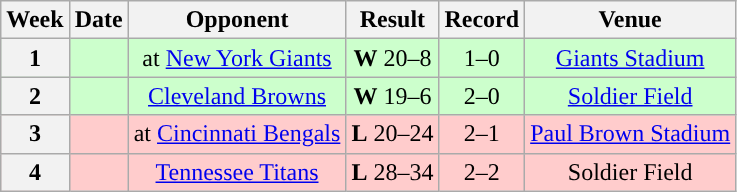<table class="wikitable" style="text-align:center">
<tr>
<th>Week</th>
<th>Date</th>
<th>Opponent</th>
<th>Result</th>
<th>Record</th>
<th>Venue</th>
</tr>
<tr style="background:#cfc">
<th>1</th>
<td></td>
<td>at <a href='#'>New York Giants</a></td>
<td><strong>W</strong> 20–8</td>
<td>1–0</td>
<td><a href='#'>Giants Stadium</a></td>
</tr>
<tr style="background:#cfc">
<th>2</th>
<td></td>
<td><a href='#'>Cleveland Browns</a></td>
<td><strong>W</strong> 19–6</td>
<td>2–0</td>
<td><a href='#'>Soldier Field</a></td>
</tr>
<tr style="background:#fcc">
<th>3</th>
<td></td>
<td>at <a href='#'>Cincinnati Bengals</a></td>
<td><strong>L</strong> 20–24</td>
<td>2–1</td>
<td><a href='#'>Paul Brown Stadium</a></td>
</tr>
<tr style="background:#fcc">
<th>4</th>
<td></td>
<td><a href='#'>Tennessee Titans</a></td>
<td><strong>L</strong> 28–34</td>
<td>2–2</td>
<td>Soldier Field</td>
</tr>
</table>
